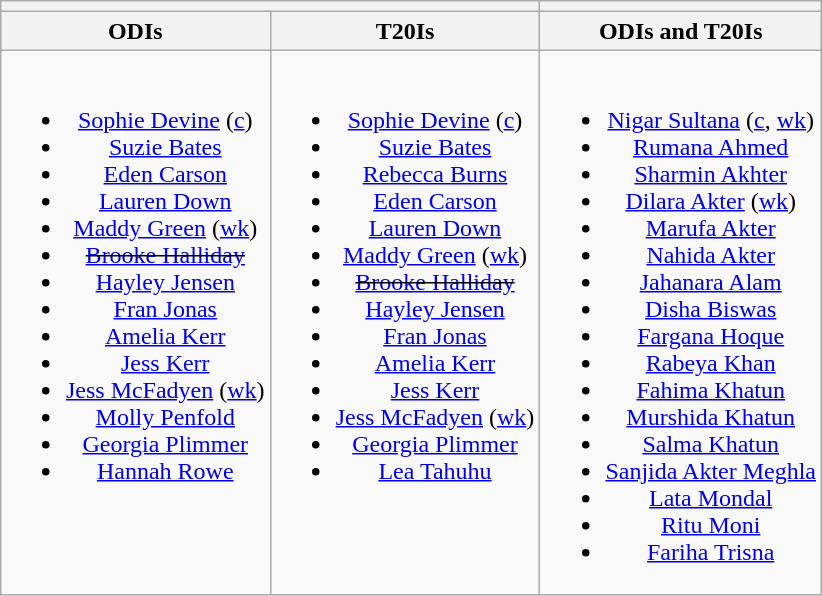<table class="wikitable" style="text-align:center; margin:auto">
<tr>
<th colspan=2></th>
<th></th>
</tr>
<tr>
<th>ODIs</th>
<th>T20Is</th>
<th>ODIs and T20Is</th>
</tr>
<tr style="vertical-align:top">
<td><br><ul><li><a href='#'>Sophie Devine</a> (<a href='#'>c</a>)</li><li><a href='#'>Suzie Bates</a></li><li><a href='#'>Eden Carson</a></li><li><a href='#'>Lauren Down</a></li><li><a href='#'>Maddy Green</a> (<a href='#'>wk</a>)</li><li><s><a href='#'>Brooke Halliday</a></s></li><li><a href='#'>Hayley Jensen</a></li><li><a href='#'>Fran Jonas</a></li><li><a href='#'>Amelia Kerr</a></li><li><a href='#'>Jess Kerr</a></li><li><a href='#'>Jess McFadyen</a> (<a href='#'>wk</a>)</li><li><a href='#'>Molly Penfold</a></li><li><a href='#'>Georgia Plimmer</a></li><li><a href='#'>Hannah Rowe</a></li></ul></td>
<td><br><ul><li><a href='#'>Sophie Devine</a> (<a href='#'>c</a>)</li><li><a href='#'>Suzie Bates</a></li><li><a href='#'>Rebecca Burns</a></li><li><a href='#'>Eden Carson</a></li><li><a href='#'>Lauren Down</a></li><li><a href='#'>Maddy Green</a> (<a href='#'>wk</a>)</li><li><s><a href='#'>Brooke Halliday</a></s></li><li><a href='#'>Hayley Jensen</a></li><li><a href='#'>Fran Jonas</a></li><li><a href='#'>Amelia Kerr</a></li><li><a href='#'>Jess Kerr</a></li><li><a href='#'>Jess McFadyen</a> (<a href='#'>wk</a>)</li><li><a href='#'>Georgia Plimmer</a></li><li><a href='#'>Lea Tahuhu</a></li></ul></td>
<td><br><ul><li><a href='#'>Nigar Sultana</a> (<a href='#'>c</a>, <a href='#'>wk</a>)</li><li><a href='#'>Rumana Ahmed</a></li><li><a href='#'>Sharmin Akhter</a></li><li><a href='#'>Dilara Akter</a> (<a href='#'>wk</a>)</li><li><a href='#'>Marufa Akter</a></li><li><a href='#'>Nahida Akter</a></li><li><a href='#'>Jahanara Alam</a></li><li><a href='#'>Disha Biswas</a></li><li><a href='#'>Fargana Hoque</a></li><li><a href='#'>Rabeya Khan</a></li><li><a href='#'>Fahima Khatun</a></li><li><a href='#'>Murshida Khatun</a></li><li><a href='#'>Salma Khatun</a></li><li><a href='#'>Sanjida Akter Meghla</a></li><li><a href='#'>Lata Mondal</a></li><li><a href='#'>Ritu Moni</a></li><li><a href='#'>Fariha Trisna</a></li></ul></td>
</tr>
</table>
